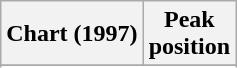<table class="wikitable sortable plainrowheaders">
<tr>
<th>Chart (1997)</th>
<th>Peak<br>position</th>
</tr>
<tr>
</tr>
<tr>
</tr>
<tr>
</tr>
<tr>
</tr>
<tr>
</tr>
</table>
